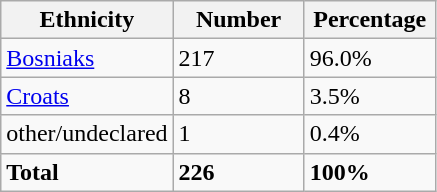<table class="wikitable">
<tr>
<th width="100px">Ethnicity</th>
<th width="80px">Number</th>
<th width="80px">Percentage</th>
</tr>
<tr>
<td><a href='#'>Bosniaks</a></td>
<td>217</td>
<td>96.0%</td>
</tr>
<tr>
<td><a href='#'>Croats</a></td>
<td>8</td>
<td>3.5%</td>
</tr>
<tr>
<td>other/undeclared</td>
<td>1</td>
<td>0.4%</td>
</tr>
<tr>
<td><strong>Total</strong></td>
<td><strong>226</strong></td>
<td><strong>100%</strong></td>
</tr>
</table>
